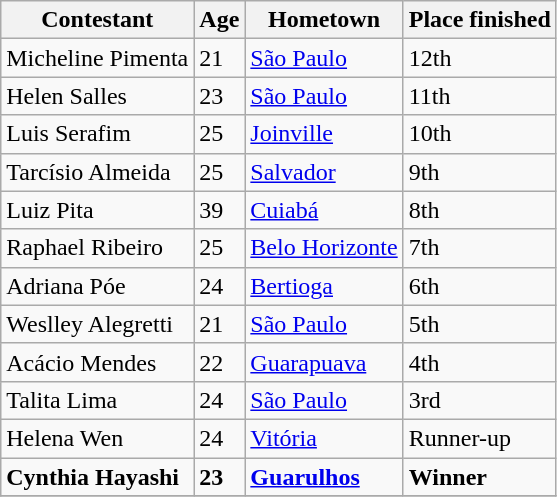<table class="wikitable sortable">
<tr>
<th>Contestant</th>
<th>Age</th>
<th>Hometown</th>
<th>Place finished</th>
</tr>
<tr>
<td>Micheline Pimenta</td>
<td>21</td>
<td><a href='#'>São Paulo</a></td>
<td>12th</td>
</tr>
<tr>
<td>Helen Salles</td>
<td>23</td>
<td><a href='#'>São Paulo</a></td>
<td>11th</td>
</tr>
<tr>
<td>Luis Serafim</td>
<td>25</td>
<td><a href='#'>Joinville</a></td>
<td>10th</td>
</tr>
<tr>
<td>Tarcísio Almeida</td>
<td>25</td>
<td><a href='#'>Salvador</a></td>
<td>9th</td>
</tr>
<tr>
<td>Luiz Pita</td>
<td>39</td>
<td><a href='#'>Cuiabá</a></td>
<td>8th</td>
</tr>
<tr>
<td>Raphael Ribeiro</td>
<td>25</td>
<td><a href='#'>Belo Horizonte</a></td>
<td>7th</td>
</tr>
<tr>
<td>Adriana Póe</td>
<td>24</td>
<td><a href='#'>Bertioga</a></td>
<td>6th</td>
</tr>
<tr>
<td>Weslley Alegretti</td>
<td>21</td>
<td><a href='#'>São Paulo</a></td>
<td>5th</td>
</tr>
<tr>
<td>Acácio Mendes</td>
<td>22</td>
<td><a href='#'>Guarapuava</a></td>
<td>4th</td>
</tr>
<tr>
<td>Talita Lima</td>
<td>24</td>
<td><a href='#'>São Paulo</a></td>
<td>3rd</td>
</tr>
<tr>
<td>Helena Wen</td>
<td>24</td>
<td><a href='#'>Vitória</a></td>
<td>Runner-up</td>
</tr>
<tr>
<td><strong>Cynthia Hayashi</strong></td>
<td><strong>23</strong></td>
<td><strong><a href='#'>Guarulhos</a></strong></td>
<td><strong>Winner</strong></td>
</tr>
<tr>
</tr>
</table>
